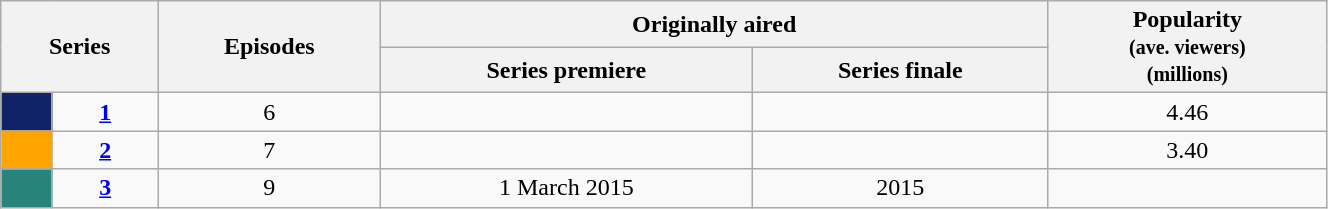<table class="wikitable" style="text-align:center; width:70%;">
<tr>
<th colspan="2" rowspan="2">Series</th>
<th rowspan="2">Episodes</th>
<th colspan="2">Originally aired</th>
<th rowspan="2">Popularity<br><small>(ave. viewers)</small><br><small>(millions)</small></th>
</tr>
<tr>
<th>Series premiere</th>
<th>Series finale</th>
</tr>
<tr>
<td style="background:#126; color:#126; text-align:center;"></td>
<td><strong><a href='#'>1</a></strong></td>
<td>6</td>
<td></td>
<td></td>
<td>4.46</td>
</tr>
<tr>
<td style="background:orange; color:#126; text-align:center;"></td>
<td><strong><a href='#'>2</a></strong></td>
<td>7</td>
<td></td>
<td></td>
<td>3.40</td>
</tr>
<tr>
<td style="background:#28837c; color:#126; text-align:center;"></td>
<td><strong><a href='#'>3</a></strong></td>
<td>9</td>
<td>1 March 2015</td>
<td>2015</td>
<td></td>
</tr>
</table>
